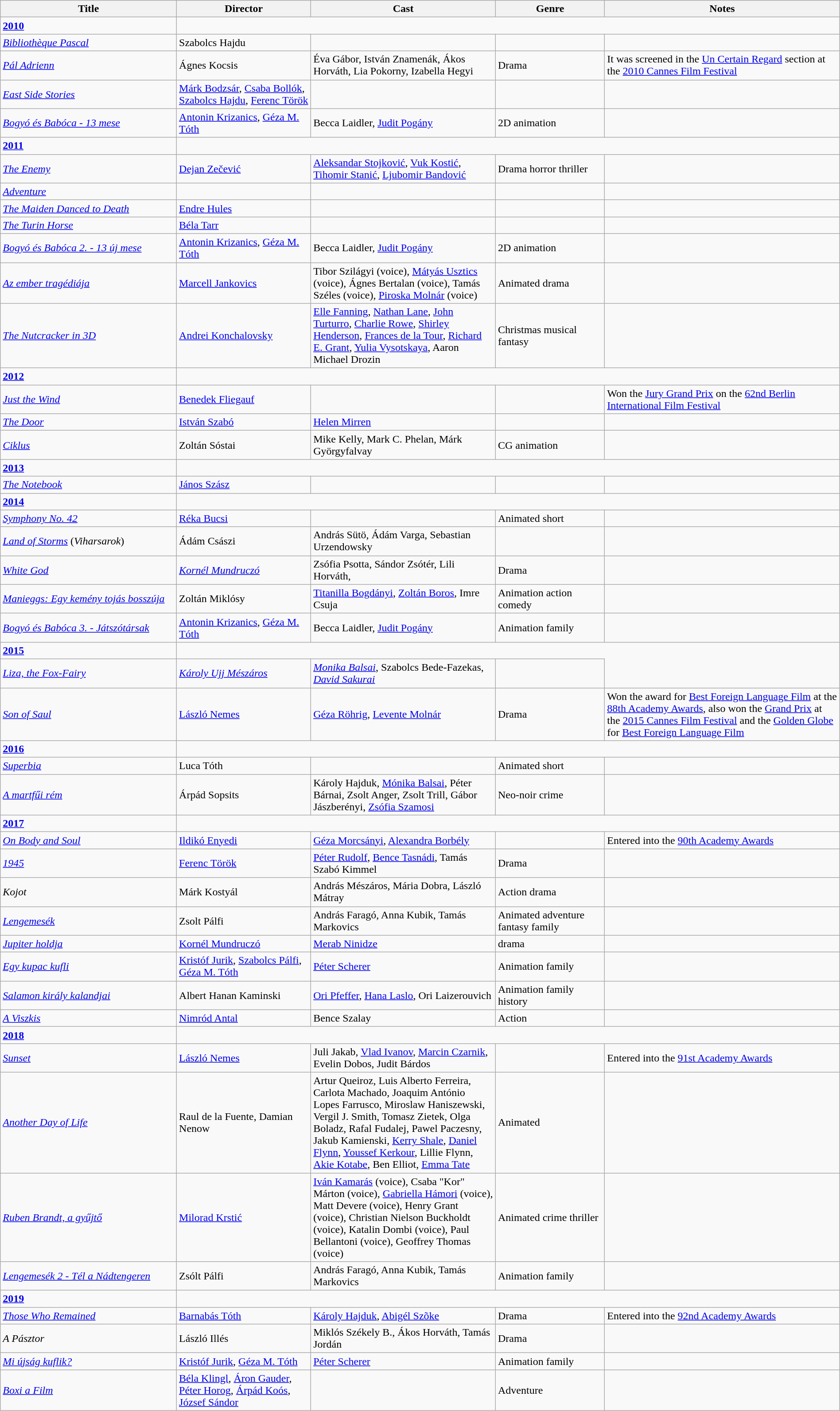<table class="wikitable" width= "100%">
<tr>
<th width=21%>Title</th>
<th width=16%>Director</th>
<th width=22%>Cast</th>
<th width=13%>Genre</th>
<th width=28%>Notes</th>
</tr>
<tr>
<td><strong><a href='#'>2010</a></strong></td>
</tr>
<tr>
<td><em><a href='#'>Bibliothèque Pascal</a></em></td>
<td>Szabolcs Hajdu</td>
<td></td>
<td></td>
<td></td>
</tr>
<tr>
<td><em><a href='#'>Pál Adrienn</a></em></td>
<td>Ágnes Kocsis</td>
<td>Éva Gábor, István Znamenák, Ákos Horváth, Lia Pokorny, Izabella Hegyi</td>
<td>Drama</td>
<td>It was screened in the <a href='#'>Un Certain Regard</a> section at the <a href='#'>2010 Cannes Film Festival</a></td>
</tr>
<tr>
<td><em><a href='#'>East Side Stories</a></em></td>
<td><a href='#'>Márk Bodzsár</a>, <a href='#'>Csaba Bollók</a>, <a href='#'>Szabolcs Hajdu</a>, <a href='#'>Ferenc Török</a></td>
<td></td>
<td></td>
<td></td>
</tr>
<tr>
<td><em><a href='#'>Bogyó és Babóca - 13 mese</a></em></td>
<td><a href='#'>Antonin Krizanics</a>, <a href='#'>Géza M. Tóth</a></td>
<td>Becca Laidler, <a href='#'>Judit Pogány</a></td>
<td>2D animation</td>
<td></td>
</tr>
<tr>
<td><strong><a href='#'>2011</a></strong></td>
</tr>
<tr>
<td><em><a href='#'>The Enemy</a></em></td>
<td><a href='#'>Dejan Zečević</a></td>
<td><a href='#'>Aleksandar Stojković</a>, <a href='#'>Vuk Kostić</a>, <a href='#'>Tihomir Stanić</a>, <a href='#'>Ljubomir Bandović</a></td>
<td>Drama horror thriller</td>
<td></td>
</tr>
<tr>
<td><em><a href='#'>Adventure</a></em></td>
<td></td>
<td></td>
<td></td>
</tr>
<tr>
<td><em><a href='#'>The Maiden Danced to Death</a></em></td>
<td><a href='#'>Endre Hules</a></td>
<td></td>
<td></td>
<td></td>
</tr>
<tr>
<td><em><a href='#'>The Turin Horse</a></em></td>
<td><a href='#'>Béla Tarr</a></td>
<td></td>
<td></td>
<td></td>
</tr>
<tr>
<td><em><a href='#'>Bogyó és Babóca 2. - 13 új mese</a></em></td>
<td><a href='#'>Antonin Krizanics</a>, <a href='#'>Géza M. Tóth</a></td>
<td>Becca Laidler, <a href='#'>Judit Pogány</a></td>
<td>2D animation</td>
<td></td>
</tr>
<tr>
<td><em><a href='#'>Az ember tragédiája</a></em></td>
<td><a href='#'>Marcell Jankovics</a></td>
<td>Tibor Szilágyi (voice), <a href='#'>Mátyás Usztics</a> (voice), Ágnes Bertalan (voice), Tamás Széles (voice), <a href='#'>Piroska Molnár</a> (voice)</td>
<td>Animated drama</td>
<td></td>
</tr>
<tr>
<td><em><a href='#'>The Nutcracker in 3D</a></em></td>
<td><a href='#'>Andrei Konchalovsky</a></td>
<td><a href='#'>Elle Fanning</a>, <a href='#'>Nathan Lane</a>, <a href='#'>John Turturro</a>, <a href='#'>Charlie Rowe</a>, <a href='#'>Shirley Henderson</a>, <a href='#'>Frances de la Tour</a>, <a href='#'>Richard E. Grant</a>, <a href='#'>Yulia Vysotskaya</a>, Aaron Michael Drozin</td>
<td>Christmas musical fantasy</td>
<td></td>
</tr>
<tr>
<td><strong><a href='#'>2012</a></strong></td>
</tr>
<tr>
<td><em><a href='#'>Just the Wind</a></em></td>
<td><a href='#'>Benedek Fliegauf</a></td>
<td></td>
<td></td>
<td>Won the <a href='#'>Jury Grand Prix</a> on the <a href='#'>62nd Berlin International Film Festival</a></td>
</tr>
<tr>
<td><em><a href='#'>The Door</a></em></td>
<td><a href='#'>István Szabó</a></td>
<td><a href='#'>Helen Mirren</a></td>
<td></td>
<td></td>
</tr>
<tr>
<td><em><a href='#'>Ciklus</a></em></td>
<td>Zoltán Sóstai</td>
<td>Mike Kelly, Mark C. Phelan, Márk Györgyfalvay</td>
<td>CG animation</td>
<td></td>
</tr>
<tr>
<td><strong><a href='#'>2013</a></strong></td>
</tr>
<tr>
<td><em><a href='#'>The Notebook</a></em></td>
<td><a href='#'>János Szász</a></td>
<td></td>
<td></td>
<td></td>
</tr>
<tr>
<td><strong><a href='#'>2014</a></strong></td>
</tr>
<tr>
<td><em><a href='#'>Symphony No. 42</a></em></td>
<td><a href='#'>Réka Bucsi</a></td>
<td></td>
<td>Animated short</td>
<td></td>
</tr>
<tr>
<td><em><a href='#'>Land of Storms</a></em> (<em>Viharsarok</em>)</td>
<td>Ádám Császi</td>
<td>András Sütö, Ádám Varga, Sebastian Urzendowsky</td>
<td></td>
<td></td>
</tr>
<tr>
<td><em><a href='#'>White God</a></em></td>
<td><em><a href='#'>Kornél Mundruczó</a></em></td>
<td>Zsófia Psotta, Sándor Zsótér, Lili Horváth,</td>
<td>Drama</td>
<td></td>
</tr>
<tr>
<td><em><a href='#'>Manieggs: Egy kemény tojás bosszúja</a></em></td>
<td>Zoltán Miklósy</td>
<td><a href='#'>Titanilla Bogdányi</a>, <a href='#'>Zoltán Boros</a>, Imre Csuja</td>
<td>Animation action comedy</td>
<td></td>
</tr>
<tr>
<td><em><a href='#'>Bogyó és Babóca 3. - Játszótársak</a></em></td>
<td><a href='#'>Antonin Krizanics</a>, <a href='#'>Géza M. Tóth</a></td>
<td>Becca Laidler, <a href='#'>Judit Pogány</a></td>
<td>Animation family</td>
<td></td>
</tr>
<tr>
<td><strong><a href='#'>2015</a></strong></td>
</tr>
<tr>
<td><em><a href='#'>Liza, the Fox-Fairy</a></em></td>
<td><em><a href='#'>Károly Ujj Mészáros</a></em></td>
<td><em><a href='#'>Monika Balsai</a></em>, Szabolcs Bede-Fazekas, <em><a href='#'>David Sakurai</a></em></td>
<td></td>
</tr>
<tr>
<td><em><a href='#'>Son of Saul</a></em></td>
<td><a href='#'>László Nemes</a></td>
<td><a href='#'>Géza Röhrig</a>, <a href='#'>Levente Molnár</a></td>
<td>Drama</td>
<td>Won the award for <a href='#'>Best Foreign Language Film</a> at the <a href='#'>88th Academy Awards</a>, also won the <a href='#'>Grand Prix</a> at the <a href='#'>2015 Cannes Film Festival</a> and the <a href='#'>Golden Globe</a> for <a href='#'>Best Foreign Language Film</a></td>
</tr>
<tr>
<td><strong><a href='#'>2016</a></strong></td>
</tr>
<tr>
<td><em><a href='#'>Superbia</a></em></td>
<td>Luca Tóth</td>
<td></td>
<td>Animated short</td>
<td></td>
</tr>
<tr>
<td><em><a href='#'>A martfűi rém</a></em></td>
<td>Árpád Sopsits</td>
<td>Károly Hajduk, <a href='#'>Mónika Balsai</a>, Péter Bárnai, Zsolt Anger, Zsolt Trill, Gábor Jászberényi, <a href='#'>Zsófia Szamosi</a></td>
<td>Neo-noir crime</td>
<td></td>
</tr>
<tr>
<td><strong><a href='#'>2017</a></strong></td>
</tr>
<tr>
<td><em><a href='#'>On Body and Soul</a></em></td>
<td><a href='#'>Ildikó Enyedi</a></td>
<td><a href='#'>Géza Morcsányi</a>, <a href='#'>Alexandra Borbély</a></td>
<td></td>
<td>Entered into the <a href='#'>90th Academy Awards</a></td>
</tr>
<tr>
<td><em><a href='#'>1945</a></em></td>
<td><a href='#'>Ferenc Török</a></td>
<td><a href='#'>Péter Rudolf</a>, <a href='#'>Bence Tasnádi</a>, Tamás Szabó Kimmel</td>
<td>Drama</td>
<td></td>
</tr>
<tr>
<td><em>Kojot</em></td>
<td>Márk Kostyál</td>
<td>András Mészáros, Mária Dobra, László Mátray</td>
<td>Action drama</td>
<td></td>
</tr>
<tr>
<td><em><a href='#'>Lengemesék</a></em></td>
<td>Zsolt Pálfi</td>
<td>András Faragó, Anna Kubik, Tamás Markovics</td>
<td>Animated adventure fantasy family</td>
<td></td>
</tr>
<tr>
<td><em><a href='#'>Jupiter holdja</a></em></td>
<td><a href='#'>Kornél Mundruczó</a></td>
<td><a href='#'>Merab Ninidze</a></td>
<td>drama</td>
<td></td>
</tr>
<tr>
<td><em><a href='#'>Egy kupac kufli</a></em></td>
<td><a href='#'>Kristóf Jurik</a>, <a href='#'>Szabolcs Pálfi</a>, <a href='#'>Géza M. Tóth</a></td>
<td><a href='#'>Péter Scherer</a></td>
<td>Animation family</td>
<td></td>
</tr>
<tr>
<td><em><a href='#'>Salamon király kalandjai</a></em></td>
<td>Albert Hanan Kaminski</td>
<td><a href='#'>Ori Pfeffer</a>, <a href='#'>Hana Laslo</a>, Ori Laizerouvich</td>
<td>Animation family history</td>
<td></td>
</tr>
<tr>
<td><em><a href='#'>A Viszkis</a></em></td>
<td><a href='#'>Nimród Antal</a></td>
<td>Bence Szalay</td>
<td>Action</td>
<td></td>
</tr>
<tr>
<td><strong><a href='#'>2018</a></strong></td>
</tr>
<tr>
<td><em><a href='#'>Sunset</a></em></td>
<td><a href='#'>László Nemes</a></td>
<td>Juli Jakab, <a href='#'>Vlad Ivanov</a>, <a href='#'>Marcin Czarnik</a>, Evelin Dobos, Judit Bárdos</td>
<td></td>
<td>Entered into the <a href='#'>91st Academy Awards</a></td>
</tr>
<tr>
<td><em><a href='#'>Another Day of Life</a></em></td>
<td>Raul de la Fuente, Damian Nenow</td>
<td>Artur Queiroz, Luis Alberto Ferreira, Carlota Machado, Joaquim António Lopes Farrusco, Miroslaw Haniszewski, Vergil J. Smith, Tomasz Zietek, Olga Boladz, Rafal Fudalej, Pawel Paczesny, Jakub Kamienski, <a href='#'>Kerry Shale</a>, <a href='#'>Daniel Flynn</a>, <a href='#'>Youssef Kerkour</a>, Lillie Flynn, <a href='#'>Akie Kotabe</a>, Ben Elliot, <a href='#'>Emma Tate</a></td>
<td>Animated</td>
<td></td>
</tr>
<tr>
<td><em><a href='#'>Ruben Brandt, a gyűjtő</a></em></td>
<td><a href='#'>Milorad Krstić</a></td>
<td><a href='#'>Iván Kamarás</a> (voice), Csaba "Kor" Márton (voice), <a href='#'>Gabriella Hámori</a> (voice), Matt Devere (voice), Henry Grant (voice), Christian Nielson Buckholdt (voice), Katalin Dombi (voice), Paul Bellantoni (voice), Geoffrey Thomas (voice)</td>
<td>Animated crime thriller</td>
<td></td>
</tr>
<tr>
<td><em><a href='#'>Lengemesék 2 - Tél a Nádtengeren</a></em></td>
<td>Zsólt Pálfi</td>
<td>András Faragó, Anna Kubik, Tamás Markovics</td>
<td>Animation family</td>
<td></td>
</tr>
<tr>
<td><strong><a href='#'>2019</a></strong></td>
</tr>
<tr>
<td><em><a href='#'>Those Who Remained</a></em></td>
<td><a href='#'>Barnabás Tóth</a></td>
<td><a href='#'>Károly Hajduk</a>, <a href='#'>Abigél Szõke</a></td>
<td>Drama</td>
<td>Entered into the <a href='#'>92nd Academy Awards</a></td>
</tr>
<tr>
<td><em>A Pásztor</em></td>
<td>László Illés</td>
<td>Miklós Székely B., Ákos Horváth, Tamás Jordán</td>
<td>Drama</td>
<td></td>
</tr>
<tr>
<td><em><a href='#'>Mi újság kuflik?</a></em></td>
<td><a href='#'>Kristóf Jurik</a>, <a href='#'>Géza M. Tóth</a></td>
<td><a href='#'>Péter Scherer</a></td>
<td>Animation family</td>
<td></td>
</tr>
<tr>
<td><em><a href='#'>Boxi a Film</a></em></td>
<td><a href='#'>Béla Klingl</a>, <a href='#'>Áron Gauder</a>, <a href='#'>Péter Horog</a>, <a href='#'>Árpád Koós</a>, <a href='#'>József Sándor</a></td>
<td></td>
<td>Adventure</td>
<td></td>
</tr>
</table>
